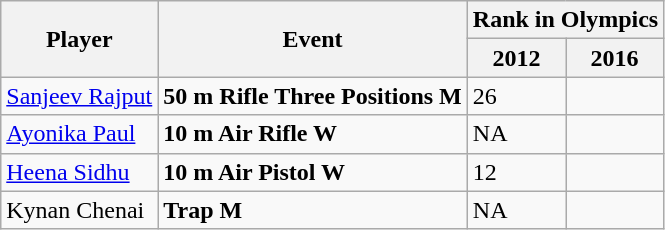<table class="wikitable">
<tr>
<th rowspan="2">Player</th>
<th rowspan="2">Event</th>
<th colspan="2">Rank in Olympics</th>
</tr>
<tr>
<th>2012</th>
<th>2016</th>
</tr>
<tr>
<td><a href='#'>Sanjeev Rajput</a></td>
<td><strong>50 m Rifle Three Positions M</strong></td>
<td>26</td>
<td></td>
</tr>
<tr>
<td><a href='#'>Ayonika Paul</a></td>
<td><strong>10 m Air Rifle W</strong></td>
<td>NA</td>
<td></td>
</tr>
<tr>
<td><a href='#'>Heena Sidhu</a></td>
<td><strong>10 m Air Pistol W</strong></td>
<td>12</td>
<td></td>
</tr>
<tr>
<td>Kynan Chenai</td>
<td><strong>Trap M</strong></td>
<td>NA</td>
<td></td>
</tr>
</table>
